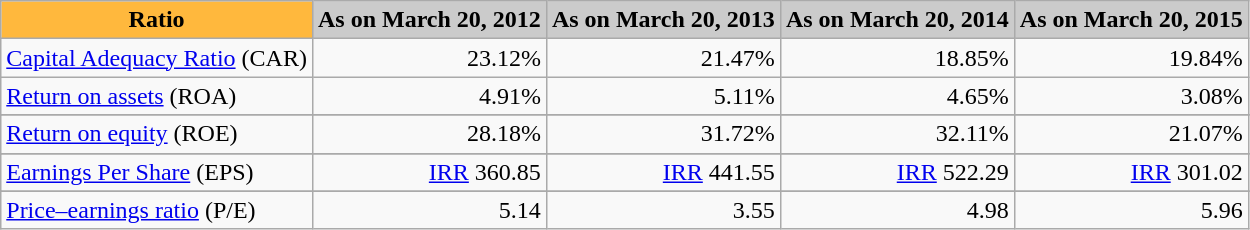<table class="wikitable">
<tr>
<th style="background:#ffb83d">Ratio</th>
<th style="background:#cbcbcb">As on March 20, 2012</th>
<th style="background:#cbcbcb">As on March 20, 2013</th>
<th style="background:#cbcbcb">As on March 20, 2014</th>
<th style="background:#cbcbcb">As on March 20, 2015</th>
</tr>
<tr>
<td><a href='#'>Capital Adequacy Ratio</a> (CAR)</td>
<td style="text-align:right;">23.12% </td>
<td style="text-align:right;">21.47% </td>
<td style="text-align:right;">18.85% </td>
<td style="text-align:right;">19.84% </td>
</tr>
<tr>
<td><a href='#'>Return on assets</a> (ROA)</td>
<td style="text-align:right;">4.91%</td>
<td style="text-align:right;">5.11%</td>
<td style="text-align:right;">4.65%</td>
<td style="text-align:right;">3.08%</td>
</tr>
<tr>
</tr>
<tr>
<td><a href='#'>Return on equity</a> (ROE)</td>
<td style="text-align:right;">28.18%</td>
<td style="text-align:right;">31.72%</td>
<td style="text-align:right;">32.11%</td>
<td style="text-align:right;">21.07%</td>
</tr>
<tr>
</tr>
<tr>
<td><a href='#'>Earnings Per Share</a> (EPS)</td>
<td style="text-align:right;"><a href='#'>IRR</a> 360.85</td>
<td style="text-align:right;"><a href='#'>IRR</a> 441.55</td>
<td style="text-align:right;"><a href='#'>IRR</a> 522.29</td>
<td style="text-align:right;"><a href='#'>IRR</a> 301.02</td>
</tr>
<tr>
</tr>
<tr>
<td><a href='#'>Price–earnings ratio</a> (P/E)</td>
<td style="text-align:right;">5.14</td>
<td style="text-align:right;">3.55</td>
<td style="text-align:right;">4.98</td>
<td style="text-align:right;">5.96</td>
</tr>
</table>
